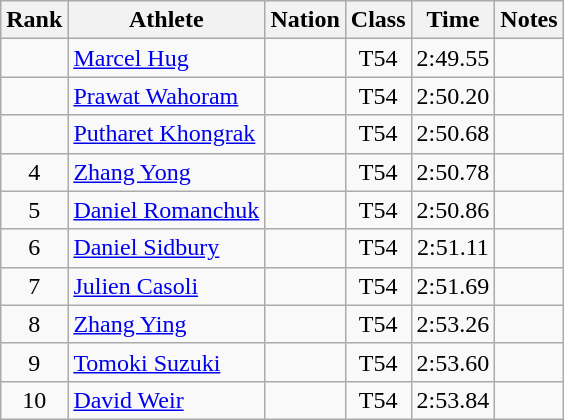<table class="wikitable sortable" style="text-align:center">
<tr>
<th>Rank</th>
<th>Athlete</th>
<th>Nation</th>
<th>Class</th>
<th>Time</th>
<th>Notes</th>
</tr>
<tr>
<td></td>
<td align=left><a href='#'>Marcel Hug</a></td>
<td align=left></td>
<td>T54</td>
<td>2:49.55</td>
<td><strong></strong></td>
</tr>
<tr>
<td></td>
<td align=left><a href='#'>Prawat Wahoram</a></td>
<td align=left></td>
<td>T54</td>
<td>2:50.20</td>
<td></td>
</tr>
<tr>
<td></td>
<td align=left><a href='#'>Putharet Khongrak</a></td>
<td align=left></td>
<td>T54</td>
<td>2:50.68</td>
<td></td>
</tr>
<tr>
<td>4</td>
<td align=left><a href='#'>Zhang Yong</a></td>
<td align=left></td>
<td>T54</td>
<td>2:50.78</td>
<td></td>
</tr>
<tr>
<td>5</td>
<td align=left><a href='#'>Daniel Romanchuk</a></td>
<td align=left></td>
<td>T54</td>
<td>2:50.86</td>
<td></td>
</tr>
<tr>
<td>6</td>
<td align=left><a href='#'>Daniel Sidbury</a></td>
<td align=left></td>
<td>T54</td>
<td>2:51.11</td>
<td></td>
</tr>
<tr>
<td>7</td>
<td align=left><a href='#'>Julien Casoli</a></td>
<td align=left></td>
<td>T54</td>
<td>2:51.69</td>
<td></td>
</tr>
<tr>
<td>8</td>
<td align=left><a href='#'>Zhang Ying</a></td>
<td align=left></td>
<td>T54</td>
<td>2:53.26</td>
<td></td>
</tr>
<tr>
<td>9</td>
<td align=left><a href='#'>Tomoki Suzuki</a></td>
<td align=left></td>
<td>T54</td>
<td>2:53.60</td>
<td></td>
</tr>
<tr>
<td>10</td>
<td align=left><a href='#'>David Weir</a></td>
<td align=left></td>
<td>T54</td>
<td>2:53.84</td>
<td></td>
</tr>
</table>
